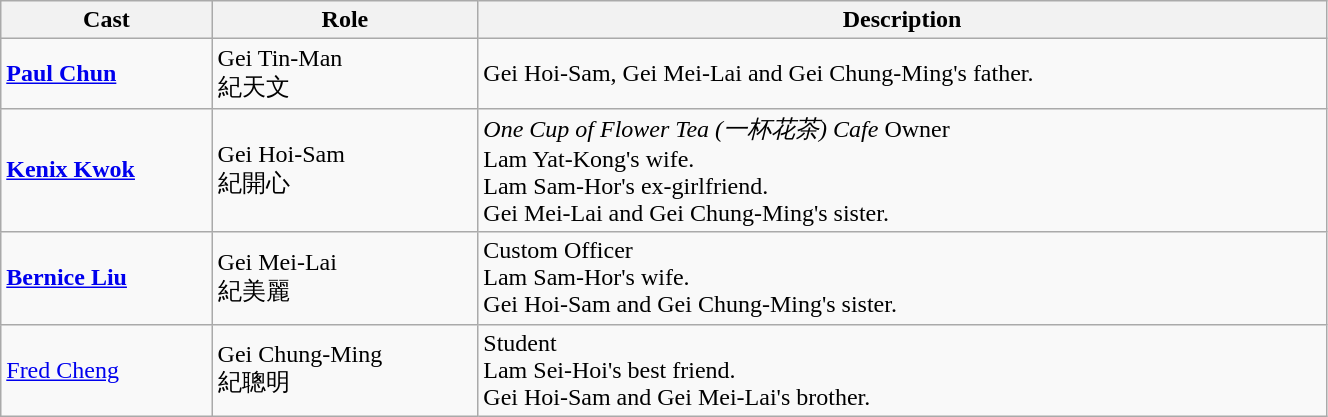<table class="wikitable" width="70%">
<tr>
<th>Cast</th>
<th>Role</th>
<th>Description</th>
</tr>
<tr>
<td><strong><a href='#'>Paul Chun</a></strong></td>
<td>Gei Tin-Man <br> 紀天文</td>
<td>Gei Hoi-Sam, Gei Mei-Lai and Gei Chung-Ming's father.</td>
</tr>
<tr>
<td><strong><a href='#'>Kenix Kwok</a></strong></td>
<td>Gei Hoi-Sam <br> 紀開心</td>
<td><em>One Cup of Flower Tea (一杯花茶) Cafe</em> Owner <br> Lam Yat-Kong's wife. <br> Lam Sam-Hor's ex-girlfriend. <br> Gei Mei-Lai and Gei Chung-Ming's sister.</td>
</tr>
<tr>
<td><strong><a href='#'>Bernice Liu</a></strong></td>
<td>Gei Mei-Lai <br> 紀美麗</td>
<td>Custom Officer <br> Lam Sam-Hor's wife. <br> Gei Hoi-Sam and Gei Chung-Ming's sister.</td>
</tr>
<tr>
<td><a href='#'>Fred Cheng</a></td>
<td>Gei Chung-Ming <br> 紀聰明</td>
<td>Student <br> Lam Sei-Hoi's best friend. <br> Gei Hoi-Sam and Gei Mei-Lai's brother.</td>
</tr>
</table>
